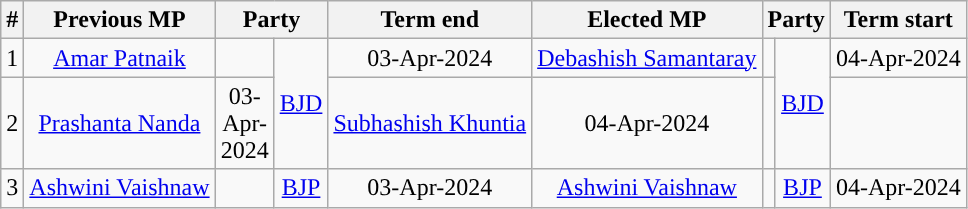<table class="wikitable" style="text-align:center;">
<tr>
<th>#</th>
<th>Previous MP</th>
<th colspan="2">Party</th>
<th>Term end</th>
<th>Elected MP</th>
<th colspan="2">Party</th>
<th>Term start</th>
</tr>
<tr>
<td>1</td>
<td><a href='#'>Amar Patnaik</a></td>
<td width="1px"></td>
<td rowspan=2><a href='#'>BJD</a></td>
<td>03-Apr-2024</td>
<td><a href='#'>Debashish Samantaray</a></td>
<td width="1px"></td>
<td rowspan=2><a href='#'>BJD</a></td>
<td>04-Apr-2024</td>
</tr>
<tr>
<td>2</td>
<td><a href='#'>Prashanta Nanda</a></td>
<td>03-Apr-2024</td>
<td><a href='#'>Subhashish Khuntia</a></td>
<td>04-Apr-2024</td>
</tr>
<tr>
<td>3</td>
<td><a href='#'>Ashwini Vaishnaw</a></td>
<td width="1px"></td>
<td><a href='#'>BJP</a></td>
<td>03-Apr-2024</td>
<td><a href='#'>Ashwini Vaishnaw</a></td>
<td width="1px"></td>
<td><a href='#'>BJP</a></td>
<td>04-Apr-2024</td>
</tr>
</table>
